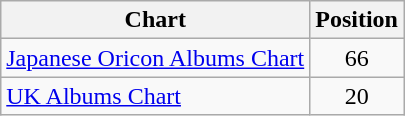<table class="wikitable" style="text-align:center">
<tr>
<th>Chart</th>
<th>Position</th>
</tr>
<tr>
<td align="left"><a href='#'>Japanese Oricon Albums Chart</a></td>
<td>66</td>
</tr>
<tr>
<td align="left"><a href='#'>UK Albums Chart</a></td>
<td>20</td>
</tr>
</table>
